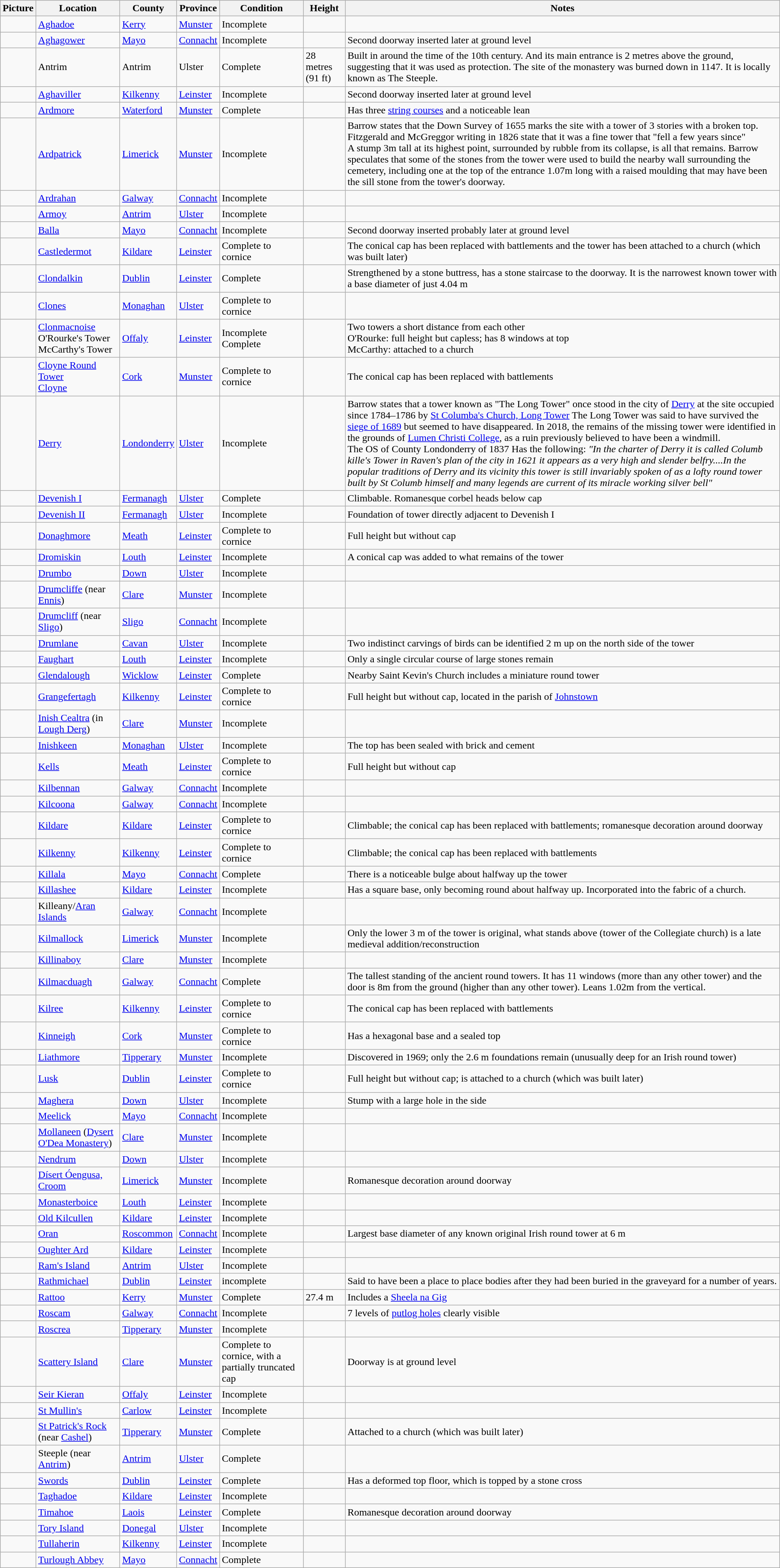<table class="wikitable sortable">
<tr>
<th>Picture</th>
<th>Location</th>
<th>County</th>
<th>Province</th>
<th>Condition</th>
<th>Height</th>
<th>Notes</th>
</tr>
<tr>
<td></td>
<td><a href='#'>Aghadoe</a></td>
<td><a href='#'>Kerry</a></td>
<td><a href='#'>Munster</a></td>
<td>Incomplete</td>
<td data-sort-value="05.4"></td>
<td></td>
</tr>
<tr>
<td></td>
<td><a href='#'>Aghagower</a></td>
<td><a href='#'>Mayo</a></td>
<td><a href='#'>Connacht</a></td>
<td>Incomplete</td>
<td data-sort-value="16"></td>
<td>Second doorway inserted later at ground level</td>
</tr>
<tr>
<td></td>
<td>Antrim</td>
<td>Antrim</td>
<td>Ulster</td>
<td>Complete</td>
<td>28 metres (91 ft)</td>
<td>Built in around the time of the 10th century. And its main entrance is 2 metres above the ground, suggesting that it was used as protection. The site of the monastery was burned down in 1147. It is locally known as The Steeple.</td>
</tr>
<tr>
<td></td>
<td><a href='#'>Aghaviller</a></td>
<td><a href='#'>Kilkenny</a></td>
<td><a href='#'>Leinster</a></td>
<td>Incomplete</td>
<td data-sort-value="09.6"></td>
<td>Second doorway inserted later at ground level</td>
</tr>
<tr>
<td></td>
<td><a href='#'>Ardmore</a></td>
<td><a href='#'>Waterford</a></td>
<td><a href='#'>Munster</a></td>
<td>Complete</td>
<td data-sort-value="30"></td>
<td>Has three <a href='#'>string courses</a> and a noticeable lean</td>
</tr>
<tr>
<td></td>
<td><a href='#'>Ardpatrick</a></td>
<td><a href='#'>Limerick</a></td>
<td><a href='#'>Munster</a></td>
<td>Incomplete</td>
<td data-sort-value="03"></td>
<td>Barrow states that the Down Survey of 1655 marks the site with a tower of 3 stories with a broken top. Fitzgerald and McGreggor writing in 1826 state that it was a fine tower that "fell a few years since"<br>A stump 3m tall at its highest point, surrounded by rubble from its collapse, is all that remains. Barrow speculates that some of the stones from the tower were used to build the nearby wall surrounding the cemetery, including one at the top of the entrance 1.07m long with a raised moulding that may have been the sill stone from the tower's doorway.</td>
</tr>
<tr>
<td></td>
<td><a href='#'>Ardrahan</a></td>
<td><a href='#'>Galway</a></td>
<td><a href='#'>Connacht</a></td>
<td>Incomplete</td>
<td data-sort-value="03"></td>
<td></td>
</tr>
<tr>
<td></td>
<td><a href='#'>Armoy</a></td>
<td><a href='#'>Antrim</a></td>
<td><a href='#'>Ulster</a></td>
<td>Incomplete</td>
<td data-sort-value="10.8"></td>
<td></td>
</tr>
<tr>
<td></td>
<td><a href='#'>Balla</a></td>
<td><a href='#'>Mayo</a></td>
<td><a href='#'>Connacht</a></td>
<td>Incomplete</td>
<td data-sort-value="10"></td>
<td>Second doorway inserted probably later at ground level</td>
</tr>
<tr>
<td></td>
<td><a href='#'>Castledermot</a></td>
<td><a href='#'>Kildare</a></td>
<td><a href='#'>Leinster</a></td>
<td>Complete to cornice</td>
<td data-sort-value="20"></td>
<td>The conical cap has been replaced with battlements and the tower has been attached to a church (which was built later)</td>
</tr>
<tr>
<td></td>
<td><a href='#'>Clondalkin</a></td>
<td><a href='#'>Dublin</a></td>
<td><a href='#'>Leinster</a></td>
<td>Complete</td>
<td data-sort-value="27.5"></td>
<td>Strengthened by a stone buttress, has a stone staircase to the doorway. It is the narrowest known tower with a base diameter of just 4.04 m</td>
</tr>
<tr>
<td></td>
<td><a href='#'>Clones</a></td>
<td><a href='#'>Monaghan</a></td>
<td><a href='#'>Ulster</a></td>
<td>Complete to cornice</td>
<td data-sort-value="22.9"></td>
<td></td>
</tr>
<tr>
<td></td>
<td><a href='#'>Clonmacnoise</a><br>O'Rourke's Tower<br>McCarthy's Tower</td>
<td><a href='#'>Offaly</a></td>
<td><a href='#'>Leinster</a></td>
<td>Incomplete<br>Complete</td>
<td data-sort-value="19.3"><br></td>
<td>Two towers a short distance from each other<br>O'Rourke: full height but capless; has 8 windows at top<br>McCarthy: attached to a church</td>
</tr>
<tr>
<td></td>
<td><a href='#'>Cloyne Round Tower</a><br> <a href='#'>Cloyne</a></td>
<td><a href='#'>Cork</a></td>
<td><a href='#'>Munster</a></td>
<td>Complete to cornice</td>
<td data-sort-value="30.5"></td>
<td>The conical cap has been replaced with battlements</td>
</tr>
<tr>
<td></td>
<td><a href='#'>Derry</a></td>
<td><a href='#'>Londonderry</a></td>
<td><a href='#'>Ulster</a></td>
<td>Incomplete</td>
<td "around"[data-sort-value="5.5" ]></td>
<td>Barrow states that a tower known as "The Long Tower" once stood in the city of <a href='#'>Derry</a> at the site occupied since 1784–1786 by <a href='#'>St Columba's Church, Long Tower</a> The Long Tower was said to have survived the <a href='#'>siege of 1689</a> but seemed to have disappeared. In 2018, the remains of the missing tower were identified in the grounds of <a href='#'>Lumen Christi College</a>, as a ruin previously believed to have been a windmill.<br>The OS of County Londonderry of 1837 Has the following:
<em>"In the charter of Derry it is called Columb kille's Tower in Raven's plan of the city in 1621 it appears as a very high and slender belfry....In the popular traditions of Derry and its vicinity this tower is still invariably spoken of as a lofty round tower built by St Columb himself and many legends are current of its miracle working silver bell"</em></td>
</tr>
<tr>
<td></td>
<td><a href='#'>Devenish I</a></td>
<td><a href='#'>Fermanagh</a></td>
<td><a href='#'>Ulster</a></td>
<td>Complete</td>
<td data-sort-value="25"></td>
<td>Climbable.  Romanesque corbel heads below cap</td>
</tr>
<tr>
<td></td>
<td><a href='#'>Devenish II</a></td>
<td><a href='#'>Fermanagh</a></td>
<td><a href='#'>Ulster</a></td>
<td>Incomplete</td>
<td data-sort-value="0.5"></td>
<td>Foundation of tower directly adjacent to Devenish I</td>
</tr>
<tr>
<td></td>
<td><a href='#'>Donaghmore</a></td>
<td><a href='#'>Meath</a></td>
<td><a href='#'>Leinster</a></td>
<td>Complete to cornice</td>
<td data-sort-value="26.6"></td>
<td>Full height but without cap</td>
</tr>
<tr>
<td></td>
<td><a href='#'>Dromiskin</a></td>
<td><a href='#'>Louth</a></td>
<td><a href='#'>Leinster</a></td>
<td>Incomplete</td>
<td data-sort-value="15.2"></td>
<td>A conical cap was added to what remains of the tower</td>
</tr>
<tr>
<td></td>
<td><a href='#'>Drumbo</a></td>
<td><a href='#'>Down</a></td>
<td><a href='#'>Ulster</a></td>
<td>Incomplete</td>
<td data-sort-value="10.25"></td>
<td></td>
</tr>
<tr>
<td></td>
<td><a href='#'>Drumcliffe</a> (near <a href='#'>Ennis</a>)</td>
<td><a href='#'>Clare</a></td>
<td><a href='#'>Munster</a></td>
<td>Incomplete</td>
<td data-sort-value="11"></td>
<td></td>
</tr>
<tr>
<td></td>
<td><a href='#'>Drumcliff</a> (near <a href='#'>Sligo</a>)</td>
<td><a href='#'>Sligo</a></td>
<td><a href='#'>Connacht</a></td>
<td>Incomplete</td>
<td data-sort-value="9"></td>
<td></td>
</tr>
<tr>
<td></td>
<td><a href='#'>Drumlane</a></td>
<td><a href='#'>Cavan</a></td>
<td><a href='#'>Ulster</a></td>
<td>Incomplete</td>
<td data-sort-value="12"></td>
<td>Two indistinct carvings of birds can be identified 2 m up on the north side of the tower</td>
</tr>
<tr>
<td></td>
<td><a href='#'>Faughart</a></td>
<td><a href='#'>Louth</a></td>
<td><a href='#'>Leinster</a></td>
<td>Incomplete</td>
<td data-sort-value="0.05"></td>
<td>Only a single circular course of large stones remain</td>
</tr>
<tr>
<td></td>
<td><a href='#'>Glendalough</a></td>
<td><a href='#'>Wicklow</a></td>
<td><a href='#'>Leinster</a></td>
<td>Complete</td>
<td data-sort-value="30.5"></td>
<td>Nearby Saint Kevin's Church includes a miniature round tower</td>
</tr>
<tr>
<td></td>
<td><a href='#'>Grangefertagh</a></td>
<td><a href='#'>Kilkenny</a></td>
<td><a href='#'>Leinster</a></td>
<td>Complete to cornice</td>
<td data-sort-value="30"></td>
<td>Full height but without cap, located in the parish of <a href='#'>Johnstown</a></td>
</tr>
<tr>
<td></td>
<td><a href='#'>Inish Cealtra</a> (in <a href='#'>Lough Derg</a>)</td>
<td><a href='#'>Clare</a></td>
<td><a href='#'>Munster</a></td>
<td>Incomplete</td>
<td data-sort-value="22.3"></td>
<td></td>
</tr>
<tr>
<td></td>
<td><a href='#'>Inishkeen</a></td>
<td><a href='#'>Monaghan</a></td>
<td><a href='#'>Ulster</a></td>
<td>Incomplete</td>
<td data-sort-value="12.6"></td>
<td>The top has been sealed with brick and cement</td>
</tr>
<tr>
<td></td>
<td><a href='#'>Kells</a></td>
<td><a href='#'>Meath</a></td>
<td><a href='#'>Leinster</a></td>
<td>Complete to cornice</td>
<td data-sort-value="26"></td>
<td>Full height but without cap</td>
</tr>
<tr>
<td></td>
<td><a href='#'>Kilbennan</a></td>
<td><a href='#'>Galway</a></td>
<td><a href='#'>Connacht</a></td>
<td>Incomplete</td>
<td data-sort-value="16.5"></td>
<td></td>
</tr>
<tr>
<td></td>
<td><a href='#'>Kilcoona</a></td>
<td><a href='#'>Galway</a></td>
<td><a href='#'>Connacht</a></td>
<td>Incomplete</td>
<td data-sort-value="3"></td>
<td></td>
</tr>
<tr>
<td></td>
<td><a href='#'>Kildare</a></td>
<td><a href='#'>Kildare</a></td>
<td><a href='#'>Leinster</a></td>
<td>Complete to cornice</td>
<td data-sort-value="32"></td>
<td>Climbable; the conical cap has been replaced with battlements; romanesque decoration around doorway</td>
</tr>
<tr>
<td></td>
<td><a href='#'>Kilkenny</a></td>
<td><a href='#'>Kilkenny</a></td>
<td><a href='#'>Leinster</a></td>
<td>Complete to cornice</td>
<td data-sort-value="30"></td>
<td>Climbable; the conical cap has been replaced with battlements</td>
</tr>
<tr>
<td></td>
<td><a href='#'>Killala</a></td>
<td><a href='#'>Mayo</a></td>
<td><a href='#'>Connacht</a></td>
<td>Complete</td>
<td data-sort-value="25.5"></td>
<td>There is a noticeable bulge about halfway up the tower</td>
</tr>
<tr>
<td></td>
<td><a href='#'>Killashee</a></td>
<td><a href='#'>Kildare</a></td>
<td><a href='#'>Leinster</a></td>
<td>Incomplete</td>
<td data-sort-value="7.3"></td>
<td>Has a square base, only becoming round about halfway up. Incorporated into the fabric of a church.</td>
</tr>
<tr>
<td></td>
<td>Killeany/<a href='#'>Aran Islands</a></td>
<td><a href='#'>Galway</a></td>
<td><a href='#'>Connacht</a></td>
<td>Incomplete</td>
<td data-sort-value="3.02"></td>
<td></td>
</tr>
<tr>
<td></td>
<td><a href='#'>Kilmallock</a></td>
<td><a href='#'>Limerick</a></td>
<td><a href='#'>Munster</a></td>
<td>Incomplete</td>
<td data-sort-value="3"></td>
<td>Only the lower 3 m of the tower is original, what stands above (tower of the Collegiate church) is a late medieval addition/reconstruction</td>
</tr>
<tr>
<td></td>
<td><a href='#'>Killinaboy</a></td>
<td><a href='#'>Clare</a></td>
<td><a href='#'>Munster</a></td>
<td>Incomplete</td>
<td data-sort-value="3.5"></td>
<td></td>
</tr>
<tr>
<td></td>
<td><a href='#'>Kilmacduagh</a></td>
<td><a href='#'>Galway</a></td>
<td><a href='#'>Connacht</a></td>
<td>Complete</td>
<td data-sort-value="34.5"></td>
<td>The tallest standing of the ancient round towers. It has 11 windows (more than any other tower) and the door is 8m from the ground (higher than any other tower). Leans 1.02m from the vertical.</td>
</tr>
<tr>
<td></td>
<td><a href='#'>Kilree</a></td>
<td><a href='#'>Kilkenny</a></td>
<td><a href='#'>Leinster</a></td>
<td>Complete to cornice</td>
<td data-sort-value="27"></td>
<td>The conical cap has been replaced with battlements</td>
</tr>
<tr>
<td></td>
<td><a href='#'>Kinneigh</a></td>
<td><a href='#'>Cork</a></td>
<td><a href='#'>Munster</a></td>
<td>Complete to cornice</td>
<td data-sort-value="24.5"></td>
<td>Has a hexagonal base and a sealed top</td>
</tr>
<tr>
<td></td>
<td><a href='#'>Liathmore</a></td>
<td><a href='#'>Tipperary</a></td>
<td><a href='#'>Munster</a></td>
<td>Incomplete</td>
<td data-sort-value="0.01"></td>
<td>Discovered in 1969; only the 2.6 m foundations remain (unusually deep for an Irish round tower)</td>
</tr>
<tr>
<td></td>
<td><a href='#'>Lusk</a></td>
<td><a href='#'>Dublin</a></td>
<td><a href='#'>Leinster</a></td>
<td>Complete to cornice</td>
<td data-sort-value="26.6"></td>
<td>Full height but without cap; is attached to a church (which was built later)</td>
</tr>
<tr>
<td></td>
<td><a href='#'>Maghera</a></td>
<td><a href='#'>Down</a></td>
<td><a href='#'>Ulster</a></td>
<td>Incomplete</td>
<td data-sort-value="5.4"></td>
<td>Stump with a large hole in the side</td>
</tr>
<tr>
<td></td>
<td><a href='#'>Meelick</a></td>
<td><a href='#'>Mayo</a></td>
<td><a href='#'>Connacht</a></td>
<td>Incomplete</td>
<td data-sort-value="21"></td>
<td></td>
</tr>
<tr>
<td></td>
<td><a href='#'>Mollaneen</a> (<a href='#'>Dysert O'Dea Monastery</a>)</td>
<td><a href='#'>Clare</a></td>
<td><a href='#'>Munster</a></td>
<td>Incomplete</td>
<td data-sort-value="15"></td>
<td></td>
</tr>
<tr>
<td></td>
<td><a href='#'>Nendrum</a></td>
<td><a href='#'>Down</a></td>
<td><a href='#'>Ulster</a></td>
<td>Incomplete</td>
<td data-sort-value="4.4"></td>
<td></td>
</tr>
<tr>
<td></td>
<td><a href='#'>Dísert Óengusa, Croom</a></td>
<td><a href='#'>Limerick</a></td>
<td><a href='#'>Munster</a></td>
<td>Incomplete</td>
<td data-sort-value="21"></td>
<td>Romanesque decoration around doorway</td>
</tr>
<tr>
<td></td>
<td><a href='#'>Monasterboice</a></td>
<td><a href='#'>Louth</a></td>
<td><a href='#'>Leinster</a></td>
<td>Incomplete</td>
<td data-sort-value="28"></td>
<td></td>
</tr>
<tr>
<td></td>
<td><a href='#'>Old Kilcullen</a></td>
<td><a href='#'>Kildare</a></td>
<td><a href='#'>Leinster</a></td>
<td>Incomplete</td>
<td data-sort-value="11"></td>
<td></td>
</tr>
<tr>
<td></td>
<td><a href='#'>Oran</a></td>
<td><a href='#'>Roscommon</a></td>
<td><a href='#'>Connacht</a></td>
<td>Incomplete</td>
<td data-sort-value="3.9"></td>
<td>Largest base diameter of any known original Irish round tower at 6 m</td>
</tr>
<tr>
<td></td>
<td><a href='#'>Oughter Ard</a></td>
<td><a href='#'>Kildare</a></td>
<td><a href='#'>Leinster</a></td>
<td>Incomplete</td>
<td data-sort-value="9.5"></td>
<td></td>
</tr>
<tr>
<td></td>
<td><a href='#'>Ram's Island</a></td>
<td><a href='#'>Antrim</a></td>
<td><a href='#'>Ulster</a></td>
<td>Incomplete</td>
<td data-sort-value="12.8"></td>
<td></td>
</tr>
<tr>
<td></td>
<td><a href='#'>Rathmichael</a></td>
<td><a href='#'>Dublin</a></td>
<td><a href='#'>Leinster</a></td>
<td>incomplete</td>
<td data-sort-value="1.9"></td>
<td>Said to have been a place to place bodies after they had been buried in the graveyard for a number of years.</td>
</tr>
<tr>
<td></td>
<td><a href='#'>Rattoo</a></td>
<td><a href='#'>Kerry</a></td>
<td><a href='#'>Munster</a></td>
<td>Complete</td>
<td>27.4 m</td>
<td>Includes a <a href='#'>Sheela na Gig</a></td>
</tr>
<tr>
<td></td>
<td><a href='#'>Roscam</a></td>
<td><a href='#'>Galway</a></td>
<td><a href='#'>Connacht</a></td>
<td>Incomplete</td>
<td data-sort-value="10.98"></td>
<td>7 levels of <a href='#'>putlog holes</a> clearly visible</td>
</tr>
<tr>
<td></td>
<td><a href='#'>Roscrea</a></td>
<td><a href='#'>Tipperary</a></td>
<td><a href='#'>Munster</a></td>
<td>Incomplete</td>
<td data-sort-value="20"></td>
<td></td>
</tr>
<tr>
<td></td>
<td><a href='#'>Scattery Island</a></td>
<td><a href='#'>Clare</a></td>
<td><a href='#'>Munster</a></td>
<td>Complete to cornice, with a partially truncated cap</td>
<td data-sort-value="26"></td>
<td>Doorway is at ground level</td>
</tr>
<tr>
<td></td>
<td><a href='#'>Seir Kieran</a></td>
<td><a href='#'>Offaly</a></td>
<td><a href='#'>Leinster</a></td>
<td>Incomplete</td>
<td data-sort-value="2.6"></td>
<td></td>
</tr>
<tr>
<td></td>
<td><a href='#'>St Mullin's</a></td>
<td><a href='#'>Carlow</a></td>
<td><a href='#'>Leinster</a></td>
<td>Incomplete</td>
<td data-sort-value="1"></td>
<td></td>
</tr>
<tr>
<td></td>
<td><a href='#'>St Patrick's Rock</a> (near <a href='#'>Cashel</a>)</td>
<td><a href='#'>Tipperary</a></td>
<td><a href='#'>Munster</a></td>
<td>Complete</td>
<td data-sort-value="28"></td>
<td>Attached to a church (which was built later)</td>
</tr>
<tr>
<td></td>
<td>Steeple (near <a href='#'>Antrim</a>)</td>
<td><a href='#'>Antrim</a></td>
<td><a href='#'>Ulster</a></td>
<td>Complete</td>
<td data-sort-value="28"></td>
<td></td>
</tr>
<tr>
<td></td>
<td><a href='#'>Swords</a></td>
<td><a href='#'>Dublin</a></td>
<td><a href='#'>Leinster</a></td>
<td>Complete</td>
<td data-sort-value="26"></td>
<td>Has a deformed top floor, which is topped by a stone cross</td>
</tr>
<tr>
<td></td>
<td><a href='#'>Taghadoe</a></td>
<td><a href='#'>Kildare</a></td>
<td><a href='#'>Leinster</a></td>
<td>Incomplete</td>
<td data-sort-value="19.8"></td>
<td></td>
</tr>
<tr>
<td></td>
<td><a href='#'>Timahoe</a></td>
<td><a href='#'>Laois</a></td>
<td><a href='#'>Leinster</a></td>
<td>Complete</td>
<td data-sort-value="29"></td>
<td>Romanesque decoration around doorway</td>
</tr>
<tr>
<td></td>
<td><a href='#'>Tory Island</a></td>
<td><a href='#'>Donegal</a></td>
<td><a href='#'>Ulster</a></td>
<td>Incomplete</td>
<td data-sort-value="12.8"></td>
<td></td>
</tr>
<tr>
<td></td>
<td><a href='#'>Tullaherin</a></td>
<td><a href='#'>Kilkenny</a></td>
<td><a href='#'>Leinster</a></td>
<td>Incomplete</td>
<td data-sort-value="22.5"></td>
<td></td>
</tr>
<tr>
<td></td>
<td><a href='#'>Turlough Abbey</a></td>
<td><a href='#'>Mayo</a></td>
<td><a href='#'>Connacht</a></td>
<td>Complete</td>
<td data-sort-value="22.9"></td>
<td></td>
</tr>
</table>
